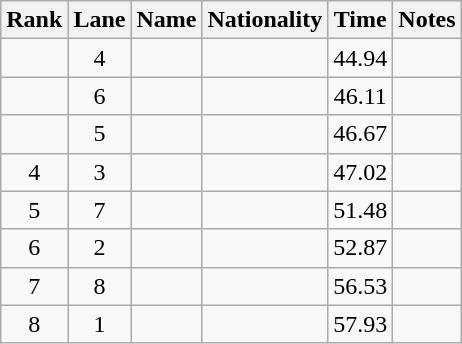<table class="wikitable sortable" style="text-align:center">
<tr>
<th>Rank</th>
<th>Lane</th>
<th>Name</th>
<th>Nationality</th>
<th>Time</th>
<th>Notes</th>
</tr>
<tr>
<td></td>
<td>4</td>
<td align=left></td>
<td align=left></td>
<td>44.94</td>
<td></td>
</tr>
<tr>
<td></td>
<td>6</td>
<td align=left></td>
<td align=left></td>
<td>46.11</td>
<td></td>
</tr>
<tr>
<td></td>
<td>5</td>
<td align=left></td>
<td align=left></td>
<td>46.67</td>
<td></td>
</tr>
<tr>
<td>4</td>
<td>3</td>
<td align=left></td>
<td align=left></td>
<td>47.02</td>
<td></td>
</tr>
<tr>
<td>5</td>
<td>7</td>
<td align=left></td>
<td align=left></td>
<td>51.48</td>
<td></td>
</tr>
<tr>
<td>6</td>
<td>2</td>
<td align=left></td>
<td align=left></td>
<td>52.87</td>
<td></td>
</tr>
<tr>
<td>7</td>
<td>8</td>
<td align=left></td>
<td align=left></td>
<td>56.53</td>
<td></td>
</tr>
<tr>
<td>8</td>
<td>1</td>
<td align=left></td>
<td align=left></td>
<td>57.93</td>
<td></td>
</tr>
</table>
